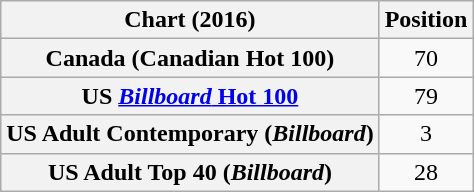<table class="wikitable plainrowheaders sortable" style="text-align:center">
<tr>
<th>Chart (2016)</th>
<th>Position</th>
</tr>
<tr>
<th scope="row">Canada (Canadian Hot 100)</th>
<td>70</td>
</tr>
<tr>
<th scope="row">US <a href='#'><em>Billboard</em> Hot 100</a></th>
<td>79</td>
</tr>
<tr>
<th scope="row">US Adult Contemporary (<em>Billboard</em>)</th>
<td>3</td>
</tr>
<tr>
<th scope="row">US Adult Top 40 (<em>Billboard</em>)</th>
<td>28</td>
</tr>
</table>
